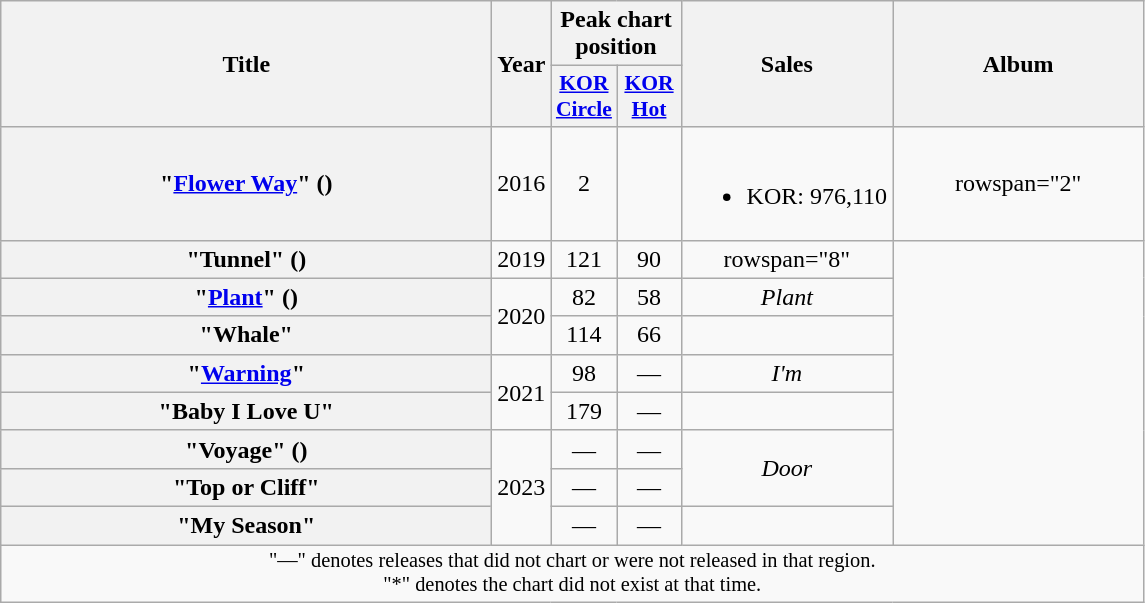<table class="wikitable plainrowheaders" style="text-align:center">
<tr>
<th scope="col" rowspan="2" style="width:20em">Title</th>
<th scope="col" rowspan="2">Year</th>
<th scope="col" colspan="2">Peak chart position</th>
<th scope="col" rowspan="2">Sales</th>
<th scope="col" rowspan="2" style="width:10em">Album</th>
</tr>
<tr>
<th scope="col" style="width:2.5em;font-size:90%"><a href='#'>KOR<br>Circle</a><br></th>
<th scope="col" style="width:2.5em;font-size:90%"><a href='#'>KOR<br>Hot</a><br></th>
</tr>
<tr>
<th scope="row">"<a href='#'>Flower Way</a>"  ()</th>
<td>2016</td>
<td>2</td>
<td></td>
<td><br><ul><li>KOR: 976,110</li></ul></td>
<td>rowspan="2" </td>
</tr>
<tr>
<th scope="row">"Tunnel" ()</th>
<td>2019</td>
<td>121</td>
<td>90</td>
<td>rowspan="8" </td>
</tr>
<tr>
<th scope="row">"<a href='#'>Plant</a>" ()</th>
<td rowspan="2">2020</td>
<td>82</td>
<td>58</td>
<td><em>Plant</em></td>
</tr>
<tr>
<th scope="row">"Whale"</th>
<td>114</td>
<td>66</td>
<td></td>
</tr>
<tr>
<th scope="row">"<a href='#'>Warning</a>"<br></th>
<td rowspan="2">2021</td>
<td>98</td>
<td>—</td>
<td><em>I'm</em></td>
</tr>
<tr>
<th scope="row">"Baby I Love U"</th>
<td>179</td>
<td>—</td>
<td></td>
</tr>
<tr>
<th scope="row">"Voyage" ()</th>
<td rowspan="3">2023</td>
<td>—</td>
<td>—</td>
<td rowspan="2"><em>Door</em></td>
</tr>
<tr>
<th scope="row">"Top or Cliff"</th>
<td>—</td>
<td>—</td>
</tr>
<tr>
<th scope="row">"My Season"</th>
<td>—</td>
<td>—</td>
<td></td>
</tr>
<tr>
<td colspan="6" style="font-size:85%">"—" denotes releases that did not chart or were not released in that region.<br> "*" denotes the chart did not exist at that time.</td>
</tr>
</table>
